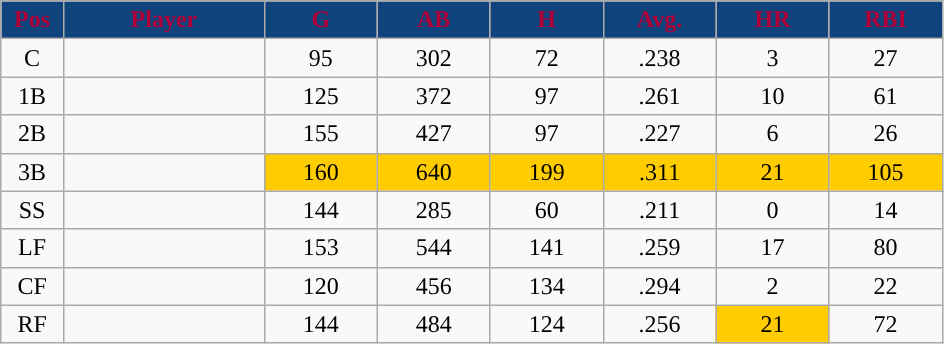<table class="wikitable sortable">
<tr>
<th style="background:#0f437c; color:#af0039; width:5%;">Pos</th>
<th style="background:#0f437c; color:#af0039; width:16%;">Player</th>
<th style="background:#0f437c; color:#af0039; width:9%;">G</th>
<th style="background:#0f437c; color:#af0039; width:9%;">AB</th>
<th style="background:#0f437c; color:#af0039; width:9%;">H</th>
<th style="background:#0f437c; color:#af0039; width:9%;">Avg.</th>
<th style="background:#0f437c; color:#af0039; width:9%;">HR</th>
<th style="background:#0f437c; color:#af0039; width:9%;">RBI</th>
</tr>
<tr style="text-align:center;">
<td>C</td>
<td></td>
<td>95</td>
<td>302</td>
<td>72</td>
<td>.238</td>
<td>3</td>
<td>27</td>
</tr>
<tr style="text-align:center;">
<td>1B</td>
<td></td>
<td>125</td>
<td>372</td>
<td>97</td>
<td>.261</td>
<td>10</td>
<td>61</td>
</tr>
<tr style="text-align:center;">
<td>2B</td>
<td></td>
<td>155</td>
<td>427</td>
<td>97</td>
<td>.227</td>
<td>6</td>
<td>26</td>
</tr>
<tr style="text-align:center;">
<td>3B</td>
<td></td>
<td style="background:#fc0;">160</td>
<td style="background:#fc0;">640</td>
<td style="background:#fc0;">199</td>
<td style="background:#fc0;">.311</td>
<td style="background:#fc0;">21</td>
<td style="background:#fc0;">105</td>
</tr>
<tr style="text-align:center;">
<td>SS</td>
<td></td>
<td>144</td>
<td>285</td>
<td>60</td>
<td>.211</td>
<td>0</td>
<td>14</td>
</tr>
<tr style="text-align:center;">
<td>LF</td>
<td></td>
<td>153</td>
<td>544</td>
<td>141</td>
<td>.259</td>
<td>17</td>
<td>80</td>
</tr>
<tr style="text-align:center;">
<td>CF</td>
<td></td>
<td>120</td>
<td>456</td>
<td>134</td>
<td>.294</td>
<td>2</td>
<td>22</td>
</tr>
<tr style="text-align:center;">
<td>RF</td>
<td></td>
<td>144</td>
<td>484</td>
<td>124</td>
<td>.256</td>
<td style="background:#fc0;">21</td>
<td>72</td>
</tr>
</table>
